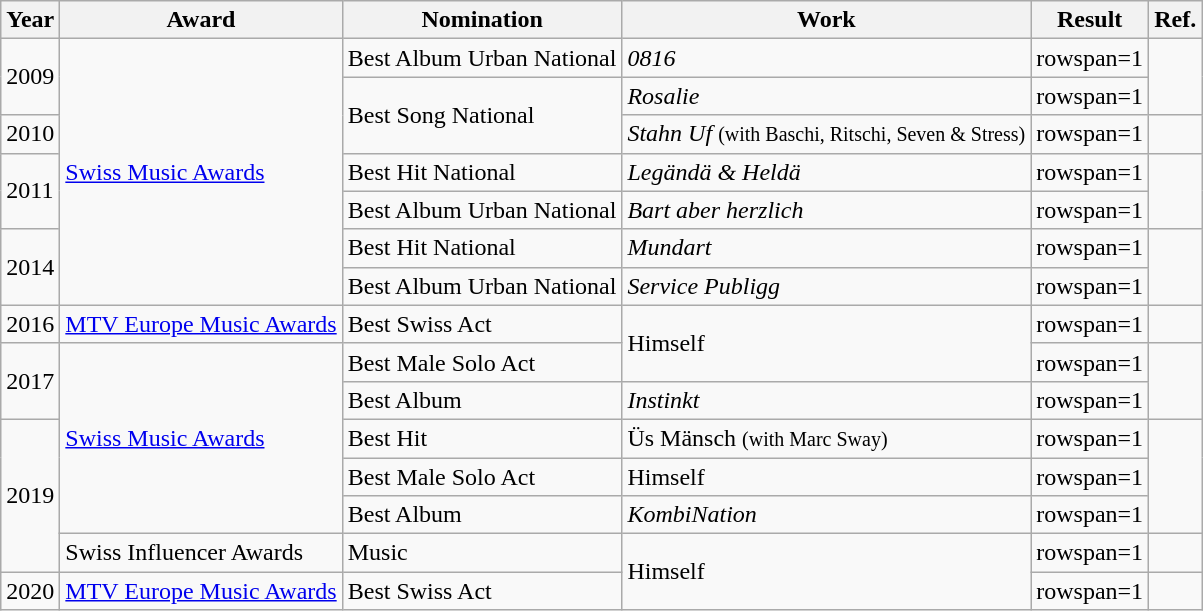<table class="wikitable">
<tr>
<th>Year</th>
<th>Award</th>
<th>Nomination</th>
<th>Work</th>
<th>Result</th>
<th>Ref.</th>
</tr>
<tr>
<td rowspan="2">2009</td>
<td rowspan="7"><a href='#'>Swiss Music Awards</a></td>
<td>Best Album Urban National</td>
<td><em>0816</em></td>
<td>rowspan=1 </td>
<td rowspan="2"></td>
</tr>
<tr>
<td rowspan="2">Best Song National</td>
<td><em>Rosalie</em></td>
<td>rowspan=1 </td>
</tr>
<tr>
<td>2010</td>
<td><em>Stahn Uf</em> <small>(with Baschi, Ritschi, Seven & Stress)</small></td>
<td>rowspan=1 </td>
<td></td>
</tr>
<tr>
<td rowspan="2">2011</td>
<td>Best Hit National</td>
<td rowspan="1"><em>Legändä & Heldä</em></td>
<td>rowspan=1 </td>
<td rowspan="2"></td>
</tr>
<tr>
<td>Best Album Urban National</td>
<td><em>Bart aber herzlich</em></td>
<td>rowspan=1 </td>
</tr>
<tr>
<td rowspan="2">2014</td>
<td>Best Hit National</td>
<td><em>Mundart</em></td>
<td>rowspan=1 </td>
<td rowspan="2"></td>
</tr>
<tr>
<td>Best Album Urban National</td>
<td><em>Service Publigg</em></td>
<td>rowspan=1 </td>
</tr>
<tr>
<td>2016</td>
<td><a href='#'>MTV Europe Music Awards</a></td>
<td>Best Swiss Act</td>
<td rowspan="2">Himself</td>
<td>rowspan=1 </td>
<td></td>
</tr>
<tr>
<td rowspan="2">2017</td>
<td rowspan="5"><a href='#'>Swiss Music Awards</a></td>
<td>Best Male Solo Act</td>
<td>rowspan=1 </td>
<td rowspan="2"></td>
</tr>
<tr>
<td>Best Album</td>
<td><em>Instinkt</em></td>
<td>rowspan=1 </td>
</tr>
<tr>
<td rowspan="4">2019</td>
<td>Best Hit</td>
<td>Üs Mänsch <small>(with Marc Sway)</small></td>
<td>rowspan=1 </td>
<td rowspan="3"></td>
</tr>
<tr>
<td>Best Male Solo Act</td>
<td>Himself</td>
<td>rowspan=1 </td>
</tr>
<tr>
<td>Best Album</td>
<td><em>KombiNation</em></td>
<td>rowspan=1 </td>
</tr>
<tr>
<td>Swiss Influencer Awards</td>
<td>Music</td>
<td rowspan="2">Himself</td>
<td>rowspan=1 </td>
<td></td>
</tr>
<tr>
<td>2020</td>
<td><a href='#'>MTV Europe Music Awards</a></td>
<td>Best Swiss Act</td>
<td>rowspan=1 </td>
<td></td>
</tr>
</table>
